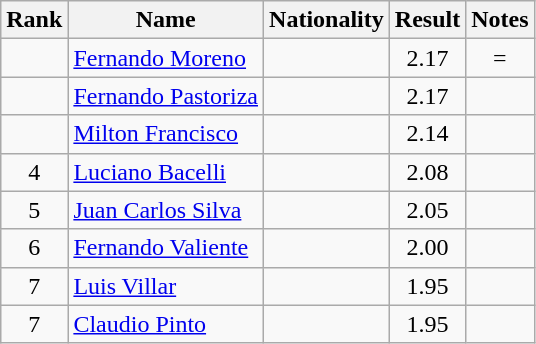<table class="wikitable sortable" style="text-align:center">
<tr>
<th>Rank</th>
<th>Name</th>
<th>Nationality</th>
<th>Result</th>
<th>Notes</th>
</tr>
<tr>
<td></td>
<td align=left><a href='#'>Fernando Moreno</a></td>
<td align=left></td>
<td>2.17</td>
<td>=</td>
</tr>
<tr>
<td></td>
<td align=left><a href='#'>Fernando Pastoriza</a></td>
<td align=left></td>
<td>2.17</td>
<td></td>
</tr>
<tr>
<td></td>
<td align=left><a href='#'>Milton Francisco</a></td>
<td align=left></td>
<td>2.14</td>
<td></td>
</tr>
<tr>
<td>4</td>
<td align=left><a href='#'>Luciano Bacelli</a></td>
<td align=left></td>
<td>2.08</td>
<td></td>
</tr>
<tr>
<td>5</td>
<td align=left><a href='#'>Juan Carlos Silva</a></td>
<td align=left></td>
<td>2.05</td>
<td></td>
</tr>
<tr>
<td>6</td>
<td align=left><a href='#'>Fernando Valiente</a></td>
<td align=left></td>
<td>2.00</td>
<td></td>
</tr>
<tr>
<td>7</td>
<td align=left><a href='#'>Luis Villar</a></td>
<td align=left></td>
<td>1.95</td>
<td></td>
</tr>
<tr>
<td>7</td>
<td align=left><a href='#'>Claudio Pinto</a></td>
<td align=left></td>
<td>1.95</td>
<td></td>
</tr>
</table>
